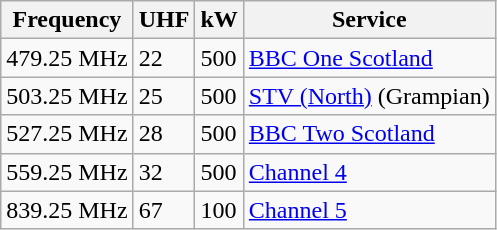<table class="wikitable sortable">
<tr>
<th>Frequency</th>
<th>UHF</th>
<th>kW</th>
<th>Service</th>
</tr>
<tr>
<td>479.25 MHz</td>
<td>22</td>
<td>500</td>
<td><a href='#'>BBC One Scotland</a></td>
</tr>
<tr>
<td>503.25 MHz</td>
<td>25</td>
<td>500</td>
<td><a href='#'>STV (North)</a> (Grampian)</td>
</tr>
<tr>
<td>527.25 MHz</td>
<td>28</td>
<td>500</td>
<td><a href='#'>BBC Two Scotland</a></td>
</tr>
<tr>
<td>559.25 MHz</td>
<td>32</td>
<td>500</td>
<td><a href='#'>Channel 4</a></td>
</tr>
<tr>
<td>839.25 MHz</td>
<td>67</td>
<td>100</td>
<td><a href='#'>Channel 5</a></td>
</tr>
</table>
